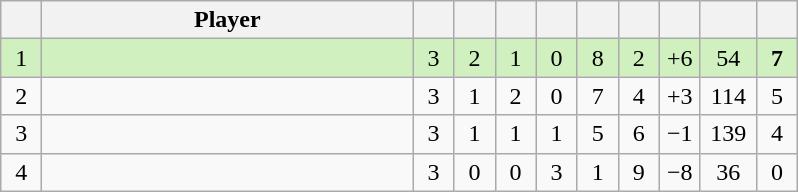<table class="wikitable" style="text-align:center; margin: 1em auto 1em auto, align:left">
<tr>
<th width=20></th>
<th width=240>Player</th>
<th width=20></th>
<th width=20></th>
<th width=20></th>
<th width=20></th>
<th width=20></th>
<th width=20></th>
<th width=20></th>
<th width=30></th>
<th width=20></th>
</tr>
<tr style="background:#D0F0C0;">
<td>1</td>
<td align=left></td>
<td>3</td>
<td>2</td>
<td>1</td>
<td>0</td>
<td>8</td>
<td>2</td>
<td>+6</td>
<td>54</td>
<td><strong>7</strong></td>
</tr>
<tr style=>
<td>2</td>
<td align=left></td>
<td>3</td>
<td>1</td>
<td>2</td>
<td>0</td>
<td>7</td>
<td>4</td>
<td>+3</td>
<td>114</td>
<td>5</td>
</tr>
<tr style=>
<td>3</td>
<td align=left></td>
<td>3</td>
<td>1</td>
<td>1</td>
<td>1</td>
<td>5</td>
<td>6</td>
<td>−1</td>
<td>139</td>
<td>4</td>
</tr>
<tr style=>
<td>4</td>
<td align=left></td>
<td>3</td>
<td>0</td>
<td>0</td>
<td>3</td>
<td>1</td>
<td>9</td>
<td>−8</td>
<td>36</td>
<td>0</td>
</tr>
</table>
